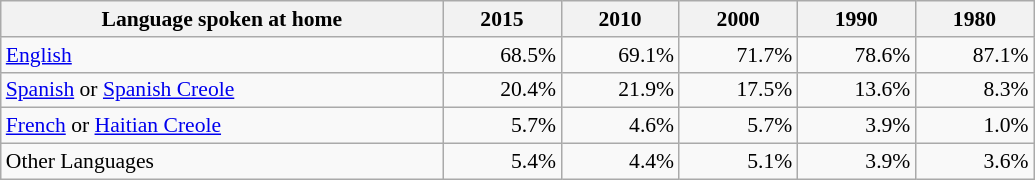<table class="wikitable" style="font-size: 90%; text-align: right;">
<tr>
<th style="width: 20em;">Language spoken at home</th>
<th style="width: 5em;">2015</th>
<th style="width: 5em;">2010</th>
<th style="width: 5em;">2000</th>
<th style="width: 5em;">1990</th>
<th style="width: 5em;">1980</th>
</tr>
<tr>
<td style="text-align:left"><a href='#'>English</a></td>
<td>68.5%</td>
<td>69.1%</td>
<td>71.7%</td>
<td>78.6%</td>
<td>87.1%</td>
</tr>
<tr>
<td style="text-align:left"><a href='#'>Spanish</a> or <a href='#'>Spanish Creole</a></td>
<td>20.4%</td>
<td>21.9%</td>
<td>17.5%</td>
<td>13.6%</td>
<td>8.3%</td>
</tr>
<tr>
<td style="text-align:left"><a href='#'>French</a> or <a href='#'>Haitian Creole</a></td>
<td>5.7%</td>
<td>4.6%</td>
<td>5.7%</td>
<td>3.9%</td>
<td>1.0%</td>
</tr>
<tr>
<td style="text-align:left">Other Languages</td>
<td>5.4%</td>
<td>4.4%</td>
<td>5.1%</td>
<td>3.9%</td>
<td>3.6%</td>
</tr>
</table>
